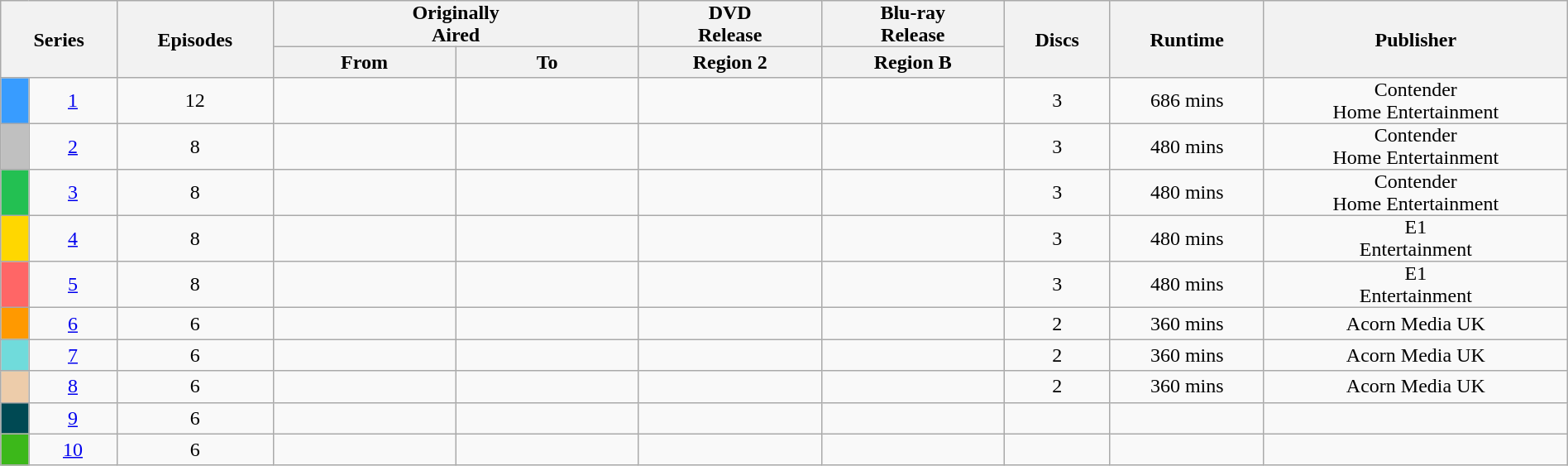<table class="wikitable" style="text-align: center;" style="background: #FFFFFF;" width="100%">
<tr>
<th style="padding: 0px 8px" rowspan="2" colspan="2">Series</th>
<th style="padding: 0px 8px" rowspan="2">Episodes</th>
<th style="padding: 0px 8px" colspan="2">Originally<br>Aired</th>
<th style="padding: 0px 8px">DVD<br>Release</th>
<th style="padding: 0px 8px">Blu-ray<br>Release</th>
<th style="padding: 0px 8px" rowspan="2">Discs</th>
<th style="padding: 0px 8px" rowspan="2">Runtime</th>
<th style="padding: 0px 8px" rowspan="2">Publisher</th>
</tr>
<tr>
<th style="width: 140px">From</th>
<th style="width: 140px">To</th>
<th style="width: 140px">Region 2</th>
<th style="width: 140px">Region B</th>
</tr>
<tr>
<td bgcolor="#389CFF"></td>
<td align="center"><a href='#'>1</a></td>
<td align="center">12</td>
<td style="padding: 0px 8px"></td>
<td style="padding: 0px 8px"></td>
<td style="padding: 0px 8px"></td>
<td style="padding: 0px 8px"></td>
<td style="padding: 0px 8px" align="center">3</td>
<td style="padding: 0px 8px" align="center">686 mins</td>
<td style="padding: 0px 8px" align="center">Contender<br>Home Entertainment</td>
</tr>
<tr>
<td bgcolor="#C0C0C0"></td>
<td align="center"><a href='#'>2</a></td>
<td align="center">8</td>
<td style="padding: 0px 8px"></td>
<td style="padding: 0px 8px"></td>
<td style="padding: 0px 8px"></td>
<td style="padding: 0px 8px"></td>
<td style="padding: 0px 8px" align="center">3</td>
<td style="padding: 0px 8px" align="center">480 mins</td>
<td style="padding: 0px 8px" align="center">Contender<br>Home Entertainment</td>
</tr>
<tr>
<td bgcolor="#23C052"></td>
<td align="center"><a href='#'>3</a></td>
<td align="center">8</td>
<td style="padding: 0px 8px"></td>
<td style="padding: 0px 8px"></td>
<td style="padding: 0px 8px"></td>
<td style="padding: 0px 8px"></td>
<td style="padding: 0px 8px" align="center">3</td>
<td style="padding: 0px 8px" align="center">480 mins</td>
<td style="padding: 0px 8px" align="center">Contender<br>Home Entertainment</td>
</tr>
<tr>
<td bgcolor="#FFD700"></td>
<td align="center"><a href='#'>4</a></td>
<td align="center">8</td>
<td style="padding: 0px 8px"></td>
<td style="padding: 0px 8px"></td>
<td style="padding: 0px 8px"></td>
<td style="padding: 0px 8px"></td>
<td style="padding: 0px 8px" align="center">3</td>
<td style="padding: 0px 8px" align="center">480 mins</td>
<td style="padding: 0px 8px" align="center">E1<br>Entertainment</td>
</tr>
<tr>
<td bgcolor="#FF6666"></td>
<td align="center"><a href='#'>5</a></td>
<td align="center">8</td>
<td style="padding: 0px 8px"></td>
<td style="padding: 0px 8px"></td>
<td style="padding: 0px 8px"></td>
<td style="padding: 0px 8px"></td>
<td style="padding: 0px 8px" align="center">3</td>
<td style="padding: 0px 8px" align="center">480 mins</td>
<td style="padding: 0px 8px" align="center">E1<br>Entertainment</td>
</tr>
<tr>
<td bgcolor="#FF9900"></td>
<td align="center"><a href='#'>6</a></td>
<td align="center">6</td>
<td style="padding: 0px 8px"></td>
<td style="padding: 0px 8px"></td>
<td style="padding: 0px 8px"></td>
<td style="padding: 0px 8px"></td>
<td style="padding: 0px 8px" align="center">2</td>
<td style="padding: 0px 8px" align="center">360 mins</td>
<td style="padding: 0px 8px" align="center">Acorn Media UK</td>
</tr>
<tr>
<td bgcolor="#70DBDB"></td>
<td align="center"><a href='#'>7</a></td>
<td align="center">6</td>
<td style="padding: 0px 8px"></td>
<td style="padding: 0px 8px"></td>
<td style="padding: 0px 8px"></td>
<td style="padding: 0px 8px"></td>
<td style="padding: 0px 8px" align="center">2</td>
<td style="padding: 0px 8px" align="center">360 mins</td>
<td style="padding: 0px 8px" align="center">Acorn Media UK</td>
</tr>
<tr>
<td bgcolor="#EDCCAA"></td>
<td align="center"><a href='#'>8</a></td>
<td align="center">6</td>
<td style="padding: 0px 8px"></td>
<td style="padding: 0px 8px"></td>
<td style="padding: 0px 8px"></td>
<td style="padding: 0px 8px"></td>
<td style="padding: 0px 8px" align="center">2</td>
<td style="padding: 0px 8px" align="center">360 mins</td>
<td style="padding: 0px 8px" align="center">Acorn Media UK</td>
</tr>
<tr>
<td bgcolor="#004953"></td>
<td align="center"><a href='#'>9</a></td>
<td align="center">6</td>
<td style="padding: 0px 8px"></td>
<td style="padding: 0px 8px"></td>
<td style="padding: 0px 8px"></td>
<td style="padding: 0px 8px"></td>
<td style="padding: 0px 8px" align="center"></td>
<td style="padding: 0px 8px" align="center"></td>
<td style="padding: 0px 8px" align="center"></td>
</tr>
<tr>
<td bgcolor="#3CB81A"></td>
<td align="center"><a href='#'>10</a></td>
<td align="center">6</td>
<td style="padding: 0px 8px"></td>
<td style="padding: 0px 8px"></td>
<td style="padding: 0px 8px"></td>
<td style="padding: 0px 8px"></td>
<td style="padding: 0px 8px" align="center"></td>
<td style="padding: 0px 8px" align="center"></td>
<td style="padding: 0px 8px" align="center"></td>
</tr>
</table>
